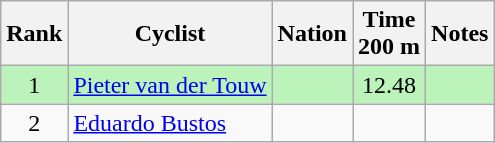<table class="wikitable sortable" style="text-align:center">
<tr>
<th>Rank</th>
<th>Cyclist</th>
<th>Nation</th>
<th>Time<br>200 m</th>
<th>Notes</th>
</tr>
<tr bgcolor=bbf3bb>
<td>1</td>
<td align=left><a href='#'>Pieter van der Touw</a></td>
<td align=left></td>
<td>12.48</td>
<td></td>
</tr>
<tr>
<td>2</td>
<td align=left><a href='#'>Eduardo Bustos</a></td>
<td align=left></td>
<td></td>
<td></td>
</tr>
</table>
